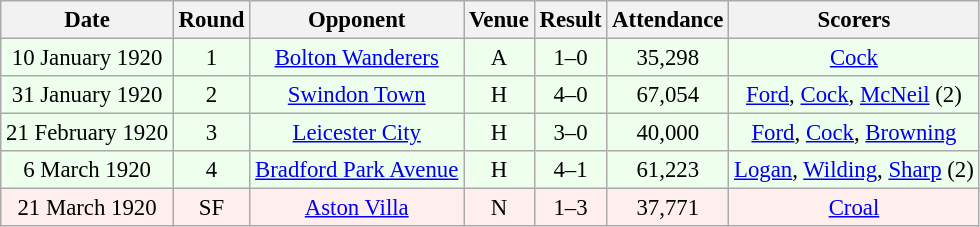<table class="wikitable sortable" style="font-size:95%; text-align:center">
<tr>
<th>Date</th>
<th>Round</th>
<th>Opponent</th>
<th>Venue</th>
<th>Result</th>
<th>Attendance</th>
<th>Scorers</th>
</tr>
<tr bgcolor = "#EEFFEE">
<td>10 January 1920</td>
<td>1</td>
<td><a href='#'>Bolton Wanderers</a></td>
<td>A</td>
<td>1–0</td>
<td>35,298</td>
<td><a href='#'>Cock</a></td>
</tr>
<tr bgcolor = "#EEFFEE">
<td>31 January 1920</td>
<td>2</td>
<td><a href='#'>Swindon Town</a></td>
<td>H</td>
<td>4–0</td>
<td>67,054</td>
<td><a href='#'>Ford</a>, <a href='#'>Cock</a>, <a href='#'>McNeil</a> (2)</td>
</tr>
<tr bgcolor = "#EEFFEE">
<td>21 February 1920</td>
<td>3</td>
<td><a href='#'>Leicester City</a></td>
<td>H</td>
<td>3–0</td>
<td>40,000</td>
<td><a href='#'>Ford</a>, <a href='#'>Cock</a>, <a href='#'>Browning</a></td>
</tr>
<tr bgcolor = "#EEFFEE">
<td>6 March 1920</td>
<td>4</td>
<td><a href='#'>Bradford Park Avenue</a></td>
<td>H</td>
<td>4–1</td>
<td>61,223</td>
<td><a href='#'>Logan</a>, <a href='#'>Wilding</a>, <a href='#'>Sharp</a> (2)</td>
</tr>
<tr bgcolor = "#FFEEEE">
<td>21 March 1920</td>
<td>SF</td>
<td><a href='#'>Aston Villa</a></td>
<td>N</td>
<td>1–3</td>
<td>37,771</td>
<td><a href='#'>Croal</a></td>
</tr>
</table>
